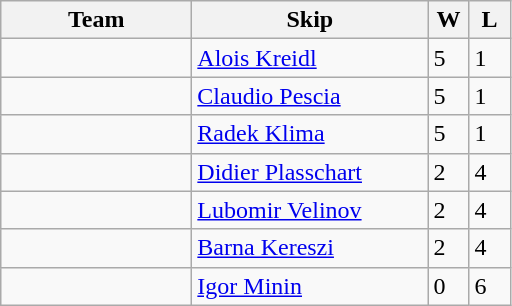<table class="wikitable">
<tr>
<th width="120">Team</th>
<th width="150">Skip</th>
<th width="20">W</th>
<th width="20">L</th>
</tr>
<tr>
<td></td>
<td><a href='#'>Alois Kreidl</a></td>
<td>5</td>
<td>1</td>
</tr>
<tr>
<td></td>
<td><a href='#'>Claudio Pescia</a></td>
<td>5</td>
<td>1</td>
</tr>
<tr>
<td></td>
<td><a href='#'>Radek Klima</a></td>
<td>5</td>
<td>1</td>
</tr>
<tr>
<td></td>
<td><a href='#'>Didier Plasschart</a></td>
<td>2</td>
<td>4</td>
</tr>
<tr>
<td></td>
<td><a href='#'>Lubomir Velinov</a></td>
<td>2</td>
<td>4</td>
</tr>
<tr>
<td></td>
<td><a href='#'>Barna Kereszi</a></td>
<td>2</td>
<td>4</td>
</tr>
<tr>
<td></td>
<td><a href='#'>Igor Minin</a></td>
<td>0</td>
<td>6</td>
</tr>
</table>
